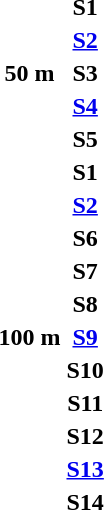<table>
<tr>
<th rowspan=5>50 m</th>
<th>S1</th>
<td></td>
<td></td>
<td></td>
</tr>
<tr>
<th><a href='#'>S2</a></th>
<td></td>
<td></td>
<td></td>
</tr>
<tr>
<th>S3</th>
<td></td>
<td></td>
<td></td>
</tr>
<tr>
<th><a href='#'>S4</a></th>
<td></td>
<td></td>
<td></td>
</tr>
<tr>
<th>S5</th>
<td></td>
<td></td>
<td></td>
</tr>
<tr>
<th rowspan=11>100 m</th>
<th>S1</th>
<td></td>
<td></td>
<td></td>
</tr>
<tr>
<th><a href='#'>S2</a></th>
<td></td>
<td></td>
<td></td>
</tr>
<tr>
<th>S6</th>
<td></td>
<td></td>
<td></td>
</tr>
<tr>
<th>S7</th>
<td></td>
<td></td>
<td></td>
</tr>
<tr>
<th>S8</th>
<td></td>
<td></td>
<td></td>
</tr>
<tr>
<th><a href='#'>S9</a></th>
<td></td>
<td></td>
<td></td>
</tr>
<tr>
<th>S10</th>
<td></td>
<td></td>
<td></td>
</tr>
<tr>
<th>S11</th>
<td></td>
<td></td>
<td></td>
</tr>
<tr>
<th>S12</th>
<td></td>
<td></td>
<td></td>
</tr>
<tr>
<th><a href='#'>S13</a></th>
<td></td>
<td></td>
<td></td>
</tr>
<tr>
<th>S14</th>
<td></td>
<td></td>
<td></td>
</tr>
</table>
